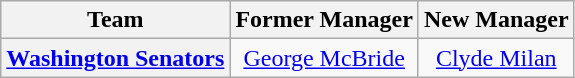<table class="wikitable plainrowheaders" style="text-align:center;">
<tr>
<th>Team</th>
<th>Former Manager</th>
<th>New Manager</th>
</tr>
<tr>
<th scope="row" style="text-align:center;"><a href='#'>Washington Senators</a></th>
<td><a href='#'>George McBride</a></td>
<td><a href='#'>Clyde Milan</a></td>
</tr>
</table>
